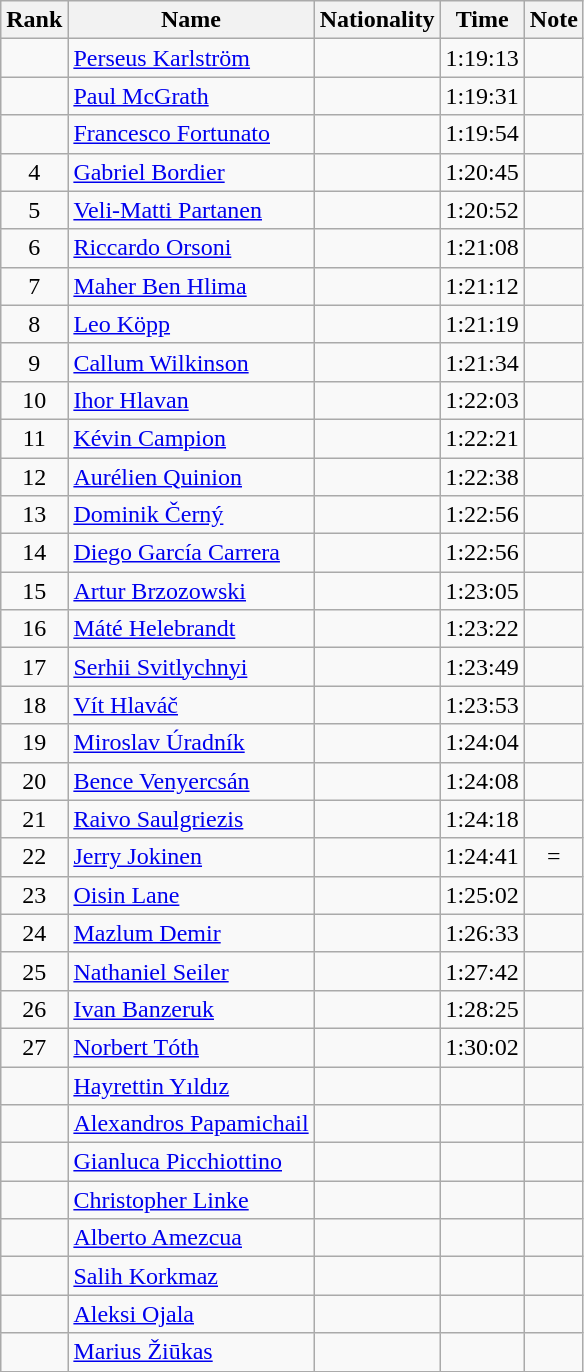<table class="wikitable sortable"  style="text-align:center">
<tr>
<th>Rank</th>
<th>Name</th>
<th>Nationality</th>
<th>Time</th>
<th>Note</th>
</tr>
<tr>
<td></td>
<td align="left"><a href='#'>Perseus Karlström</a></td>
<td align="left"></td>
<td>1:19:13</td>
<td></td>
</tr>
<tr>
<td></td>
<td align="left"><a href='#'>Paul McGrath</a></td>
<td align="left"></td>
<td>1:19:31</td>
<td></td>
</tr>
<tr>
<td></td>
<td align="left"><a href='#'>Francesco Fortunato</a></td>
<td align="left"></td>
<td>1:19:54</td>
<td></td>
</tr>
<tr>
<td>4</td>
<td align="left"><a href='#'>Gabriel Bordier</a></td>
<td align="left"></td>
<td>1:20:45</td>
<td></td>
</tr>
<tr>
<td>5</td>
<td align="left"><a href='#'>Veli-Matti Partanen</a></td>
<td align="left"></td>
<td>1:20:52</td>
<td></td>
</tr>
<tr>
<td>6</td>
<td align="left"><a href='#'>Riccardo Orsoni</a></td>
<td align="left"></td>
<td>1:21:08</td>
<td></td>
</tr>
<tr>
<td>7</td>
<td align="left"><a href='#'>Maher Ben Hlima</a></td>
<td align="left"></td>
<td>1:21:12</td>
<td></td>
</tr>
<tr>
<td>8</td>
<td align="left"><a href='#'>Leo Köpp</a></td>
<td align="left"></td>
<td>1:21:19</td>
<td></td>
</tr>
<tr>
<td>9</td>
<td align="left"><a href='#'>Callum Wilkinson</a></td>
<td align="left"></td>
<td>1:21:34</td>
<td></td>
</tr>
<tr>
<td>10</td>
<td align="left"><a href='#'>Ihor Hlavan</a></td>
<td align="left"></td>
<td>1:22:03</td>
<td></td>
</tr>
<tr>
<td>11</td>
<td align="left"><a href='#'>Kévin Campion</a></td>
<td align="left"></td>
<td>1:22:21</td>
<td></td>
</tr>
<tr>
<td>12</td>
<td align="left"><a href='#'>Aurélien Quinion</a></td>
<td align="left"></td>
<td>1:22:38</td>
<td></td>
</tr>
<tr>
<td>13</td>
<td align="left"><a href='#'>Dominik Černý</a></td>
<td align="left"></td>
<td>1:22:56</td>
<td></td>
</tr>
<tr>
<td>14</td>
<td align="left"><a href='#'>Diego García Carrera</a></td>
<td align="left"></td>
<td>1:22:56</td>
<td></td>
</tr>
<tr>
<td>15</td>
<td align="left"><a href='#'>Artur Brzozowski</a></td>
<td align="left"></td>
<td>1:23:05</td>
<td></td>
</tr>
<tr>
<td>16</td>
<td align="left"><a href='#'>Máté Helebrandt</a></td>
<td align="left"></td>
<td>1:23:22</td>
<td></td>
</tr>
<tr>
<td>17</td>
<td align="left"><a href='#'>Serhii Svitlychnyi</a></td>
<td align="left"></td>
<td>1:23:49</td>
<td></td>
</tr>
<tr>
<td>18</td>
<td align="left"><a href='#'>Vít Hlaváč</a></td>
<td align="left"></td>
<td>1:23:53</td>
<td></td>
</tr>
<tr>
<td>19</td>
<td align="left"><a href='#'>Miroslav Úradník</a></td>
<td align="left"></td>
<td>1:24:04</td>
<td></td>
</tr>
<tr>
<td>20</td>
<td align="left"><a href='#'>Bence Venyercsán</a></td>
<td align="left"></td>
<td>1:24:08</td>
<td></td>
</tr>
<tr>
<td>21</td>
<td align="left"><a href='#'>Raivo Saulgriezis</a></td>
<td align="left"></td>
<td>1:24:18</td>
<td></td>
</tr>
<tr>
<td>22</td>
<td align="left"><a href='#'>Jerry Jokinen</a></td>
<td align="left"></td>
<td>1:24:41</td>
<td>=</td>
</tr>
<tr>
<td>23</td>
<td align="left"><a href='#'>Oisin Lane</a></td>
<td align="left"></td>
<td>1:25:02</td>
<td></td>
</tr>
<tr>
<td>24</td>
<td align="left"><a href='#'>Mazlum Demir</a></td>
<td align="left"></td>
<td>1:26:33</td>
<td></td>
</tr>
<tr>
<td>25</td>
<td align="left"><a href='#'>Nathaniel Seiler</a></td>
<td align="left"></td>
<td>1:27:42</td>
<td></td>
</tr>
<tr>
<td>26</td>
<td align="left"><a href='#'>Ivan Banzeruk</a></td>
<td align="left"></td>
<td>1:28:25</td>
<td></td>
</tr>
<tr>
<td>27</td>
<td align="left"><a href='#'>Norbert Tóth</a></td>
<td align="left"></td>
<td>1:30:02</td>
<td></td>
</tr>
<tr>
<td></td>
<td align=left><a href='#'>Hayrettin Yıldız</a></td>
<td align="left"></td>
<td></td>
<td></td>
</tr>
<tr>
<td></td>
<td align=left><a href='#'>Alexandros Papamichail</a></td>
<td align="left"></td>
<td></td>
<td></td>
</tr>
<tr>
<td></td>
<td align=left><a href='#'>Gianluca Picchiottino</a></td>
<td align="left"></td>
<td></td>
<td></td>
</tr>
<tr>
<td></td>
<td align=left><a href='#'>Christopher Linke</a></td>
<td align="left"></td>
<td></td>
<td></td>
</tr>
<tr>
<td></td>
<td align=left><a href='#'>Alberto Amezcua</a></td>
<td align="left"></td>
<td></td>
<td></td>
</tr>
<tr>
<td></td>
<td align=left><a href='#'>Salih Korkmaz</a></td>
<td align=left></td>
<td></td>
<td></td>
</tr>
<tr>
<td></td>
<td align=left><a href='#'>Aleksi Ojala</a></td>
<td align=left></td>
<td></td>
<td></td>
</tr>
<tr>
<td></td>
<td align=left><a href='#'>Marius Žiūkas</a></td>
<td align=left></td>
<td></td>
<td></td>
</tr>
</table>
